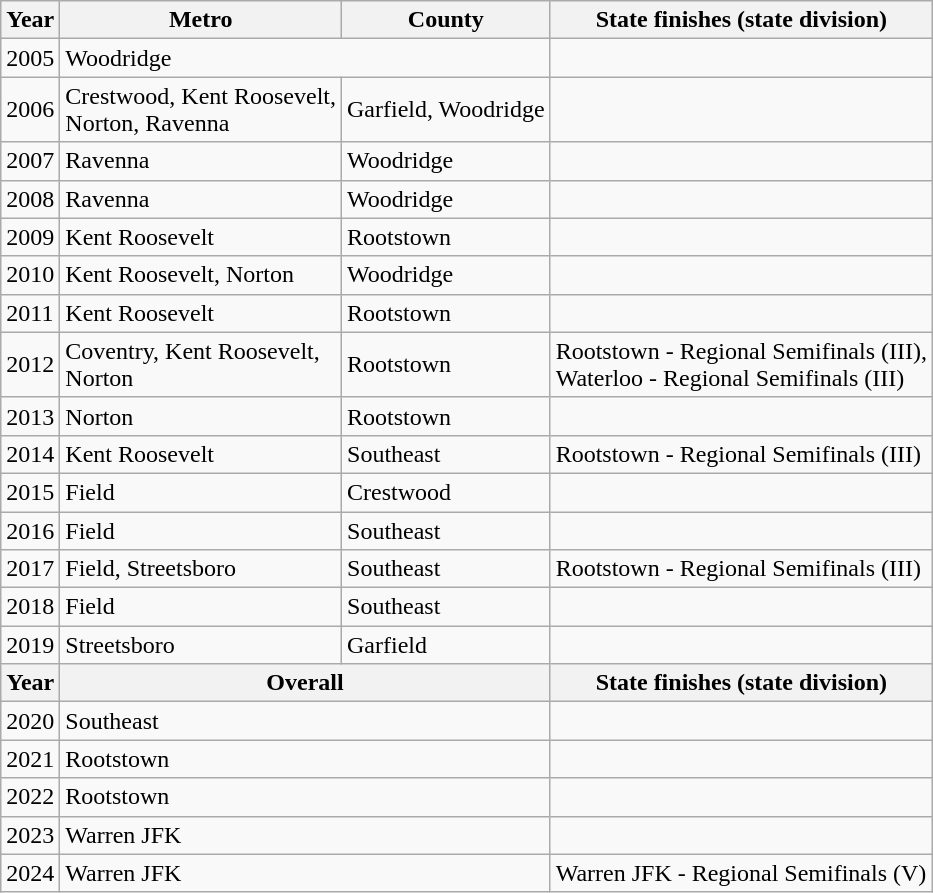<table class="wikitable">
<tr>
<th>Year</th>
<th>Metro</th>
<th>County</th>
<th>State finishes (state division)</th>
</tr>
<tr>
<td>2005</td>
<td colspan="2">Woodridge</td>
<td></td>
</tr>
<tr>
<td>2006</td>
<td>Crestwood, Kent Roosevelt,<br>Norton, Ravenna</td>
<td>Garfield, Woodridge</td>
<td></td>
</tr>
<tr>
<td>2007</td>
<td>Ravenna</td>
<td>Woodridge</td>
<td></td>
</tr>
<tr>
<td>2008</td>
<td>Ravenna</td>
<td>Woodridge</td>
<td></td>
</tr>
<tr>
<td>2009</td>
<td>Kent Roosevelt</td>
<td>Rootstown</td>
<td></td>
</tr>
<tr>
<td>2010</td>
<td>Kent Roosevelt, Norton</td>
<td>Woodridge</td>
<td></td>
</tr>
<tr>
<td>2011</td>
<td>Kent Roosevelt</td>
<td>Rootstown</td>
<td></td>
</tr>
<tr>
<td>2012</td>
<td>Coventry, Kent Roosevelt,<br>Norton</td>
<td>Rootstown</td>
<td>Rootstown - Regional Semifinals (III),<br>Waterloo - Regional Semifinals (III)</td>
</tr>
<tr>
<td>2013</td>
<td>Norton</td>
<td>Rootstown</td>
<td></td>
</tr>
<tr>
<td>2014</td>
<td>Kent Roosevelt</td>
<td>Southeast</td>
<td>Rootstown - Regional Semifinals (III)</td>
</tr>
<tr>
<td>2015</td>
<td>Field</td>
<td>Crestwood</td>
<td></td>
</tr>
<tr>
<td>2016</td>
<td>Field</td>
<td>Southeast</td>
<td></td>
</tr>
<tr>
<td>2017</td>
<td>Field, Streetsboro</td>
<td>Southeast</td>
<td>Rootstown - Regional Semifinals (III)</td>
</tr>
<tr>
<td>2018</td>
<td>Field</td>
<td>Southeast</td>
<td></td>
</tr>
<tr>
<td>2019</td>
<td>Streetsboro</td>
<td>Garfield</td>
</tr>
<tr>
<th>Year</th>
<th colspan=2>Overall</th>
<th>State finishes (state division)</th>
</tr>
<tr>
<td>2020</td>
<td colspan="2">Southeast</td>
<td></td>
</tr>
<tr>
<td>2021</td>
<td colspan="2">Rootstown</td>
<td></td>
</tr>
<tr>
<td>2022</td>
<td colspan="2">Rootstown</td>
<td></td>
</tr>
<tr>
<td>2023</td>
<td colspan="2">Warren JFK</td>
<td></td>
</tr>
<tr>
<td>2024</td>
<td colspan="2">Warren JFK</td>
<td>Warren JFK - Regional Semifinals (V)</td>
</tr>
</table>
